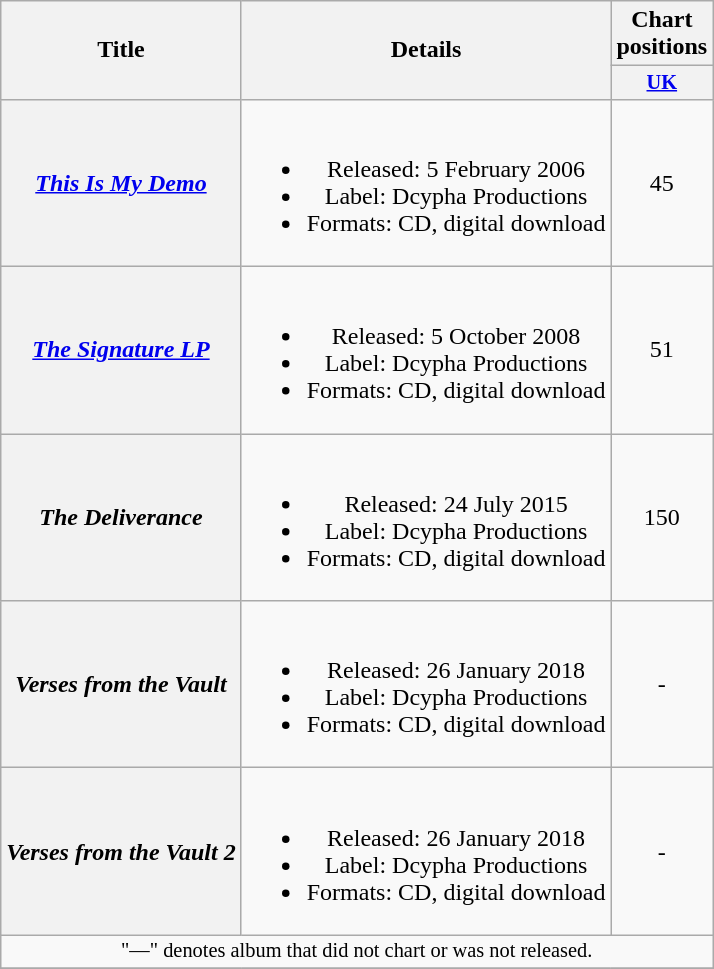<table class="wikitable plainrowheaders" style="text-align:center;">
<tr>
<th scope="col" rowspan="2">Title</th>
<th scope="col" rowspan="2">Details</th>
<th scope="col" colspan="1">Chart positions</th>
</tr>
<tr>
<th scope="col" style="width:3em;font-size:85%;"><a href='#'>UK</a></th>
</tr>
<tr>
<th scope="row"><em><a href='#'>This Is My Demo</a></em></th>
<td><br><ul><li>Released: 5 February 2006</li><li>Label: Dcypha Productions</li><li>Formats: CD, digital download</li></ul></td>
<td>45</td>
</tr>
<tr>
<th scope="row"><em><a href='#'>The Signature LP</a></em></th>
<td><br><ul><li>Released: 5 October 2008</li><li>Label: Dcypha Productions</li><li>Formats: CD, digital download</li></ul></td>
<td>51</td>
</tr>
<tr>
<th scope="row"><em>The Deliverance</em></th>
<td><br><ul><li>Released: 24 July 2015</li><li>Label: Dcypha Productions</li><li>Formats: CD, digital download</li></ul></td>
<td>150</td>
</tr>
<tr>
<th scope="row"><em>Verses from the Vault</em></th>
<td><br><ul><li>Released: 26 January 2018</li><li>Label: Dcypha Productions</li><li>Formats: CD, digital download</li></ul></td>
<td>-</td>
</tr>
<tr>
<th scope="row"><em>Verses from the Vault 2</em></th>
<td><br><ul><li>Released: 26 January 2018</li><li>Label: Dcypha Productions</li><li>Formats: CD, digital download</li></ul></td>
<td>-</td>
</tr>
<tr>
<td colspan="18" style="font-size:85%">"—" denotes album that did not chart or was not released.</td>
</tr>
<tr>
</tr>
</table>
